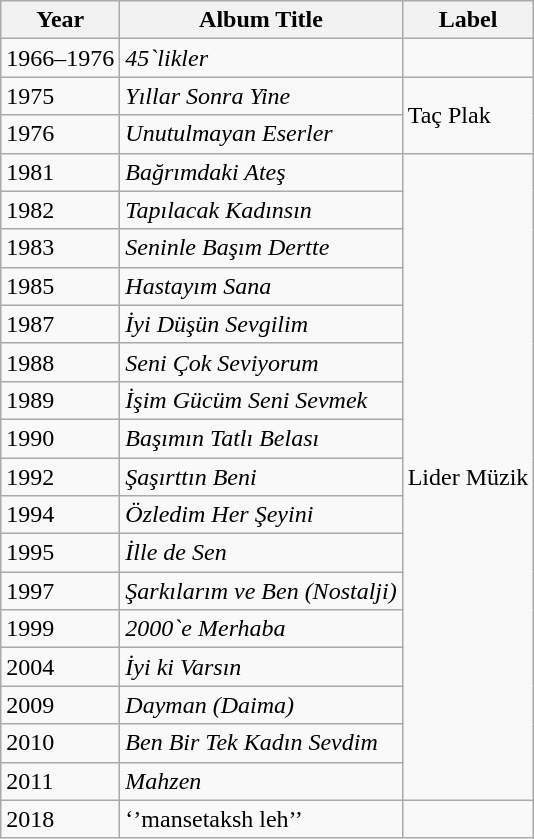<table class="wikitable">
<tr>
<th>Year</th>
<th>Album Title</th>
<th>Label</th>
</tr>
<tr>
<td>1966–1976</td>
<td><em>45`likler</em></td>
<td></td>
</tr>
<tr>
<td>1975</td>
<td><em>Yıllar Sonra Yine</em></td>
<td rowspan="2">Taç Plak</td>
</tr>
<tr>
<td>1976</td>
<td><em>Unutulmayan Eserler</em></td>
</tr>
<tr>
<td>1981</td>
<td><em>Bağrımdaki Ateş</em></td>
<td rowspan="17">Lider Müzik</td>
</tr>
<tr>
<td>1982</td>
<td><em>Tapılacak Kadınsın</em></td>
</tr>
<tr>
<td>1983</td>
<td><em>Seninle Başım Dertte</em></td>
</tr>
<tr>
<td>1985</td>
<td><em>Hastayım Sana</em></td>
</tr>
<tr>
<td>1987</td>
<td><em>İyi Düşün Sevgilim</em></td>
</tr>
<tr>
<td>1988</td>
<td><em>Seni Çok Seviyorum</em></td>
</tr>
<tr>
<td>1989</td>
<td><em>İşim Gücüm Seni Sevmek</em></td>
</tr>
<tr>
<td>1990</td>
<td><em>Başımın Tatlı Belası</em></td>
</tr>
<tr>
<td>1992</td>
<td><em>Şaşırttın Beni</em></td>
</tr>
<tr>
<td>1994</td>
<td><em>Özledim Her Şeyini</em></td>
</tr>
<tr>
<td>1995</td>
<td><em>İlle de Sen</em></td>
</tr>
<tr>
<td>1997</td>
<td><em>Şarkılarım ve Ben (Nostalji)</em></td>
</tr>
<tr>
<td>1999</td>
<td><em>2000`e Merhaba</em></td>
</tr>
<tr>
<td>2004</td>
<td><em>İyi ki Varsın</em></td>
</tr>
<tr>
<td>2009</td>
<td><em>Dayman (Daima)</em></td>
</tr>
<tr>
<td>2010</td>
<td><em>Ben Bir Tek Kadın Sevdim</em></td>
</tr>
<tr>
<td>2011</td>
<td><em>Mahzen</em></td>
</tr>
<tr>
<td>2018</td>
<td>‘’mansetaksh leh’’</td>
</tr>
</table>
